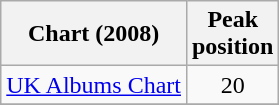<table class="wikitable sortable">
<tr>
<th align="left">Chart (2008)</th>
<th align="center">Peak<br>position</th>
</tr>
<tr>
<td align="left"><a href='#'>UK Albums Chart</a></td>
<td align="center">20</td>
</tr>
<tr>
</tr>
</table>
